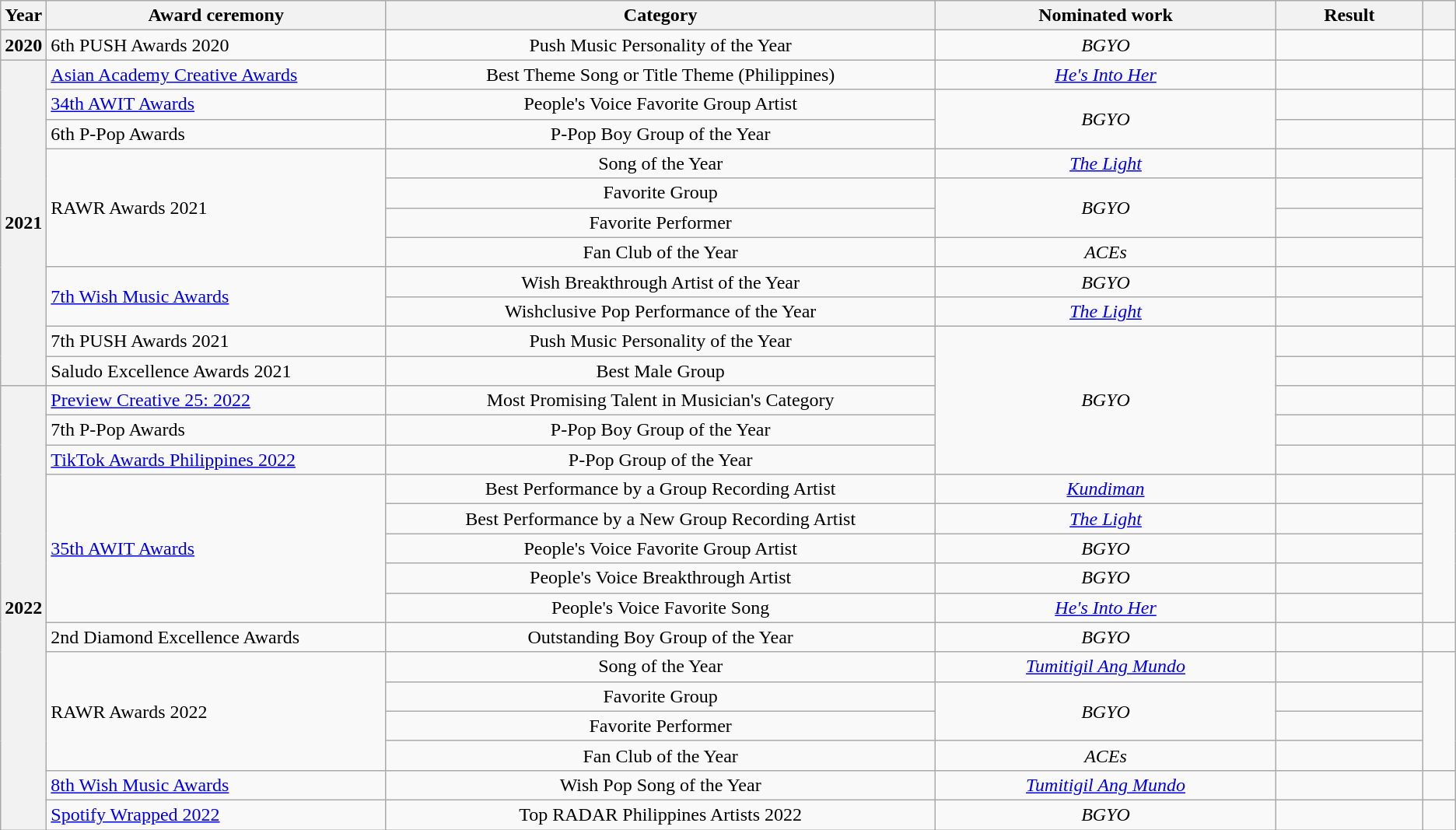<table class="wikitable sortable" style="text-align:left;">
<tr>
<th scope="col" style="width:1em;">Year</th>
<th scope="col" style="width:25em;">Award ceremony</th>
<th scope="col" style="width:42em;">Category</th>
<th scope="col" style="width:25em;">Nominated work</th>
<th scope="col" style="width:10em;">Result</th>
<th scope="col" style="width:2em;"></th>
</tr>
<tr>
<th align="center">2020</th>
<td scope="row">6th PUSH Awards 2020</td>
<td align="center">Push Music Personality of the Year</td>
<td align="center"><em>BGYO</em></td>
<td></td>
<td style="text-align:center"></td>
</tr>
<tr>
<th align="center" rowspan="11">2021</th>
<td scope="row"><a href='#'>Asian Academy Creative Awards</a></td>
<td align="center">Best Theme Song or Title Theme (Philippines)</td>
<td align="center"><em><a href='#'>He's Into Her</a></em></td>
<td></td>
<td align="center"></td>
</tr>
<tr>
<td scope="row"><a href='#'>34th AWIT Awards</a></td>
<td align="center">People's Voice Favorite Group Artist</td>
<td rowspan="2" scope="row" align=center><em>BGYO</em></td>
<td></td>
<td style="text-align:center"></td>
</tr>
<tr>
<td scope="row">6th P-Pop Awards</td>
<td align="center">P-Pop Boy Group of the Year</td>
<td></td>
<td></td>
</tr>
<tr>
<td rowspan="4" scope="row">RAWR Awards 2021</td>
<td align="center">Song of the Year</td>
<td align=center><em><a href='#'>The Light</a></em></td>
<td></td>
<td rowspan="4" style="text-align:center"></td>
</tr>
<tr>
<td align="center">Favorite Group</td>
<td rowspan="2"  align=center><em>BGYO</em></td>
<td></td>
</tr>
<tr>
<td align="center">Favorite Performer</td>
<td></td>
</tr>
<tr>
<td align="center">Fan Club of the Year</td>
<td align=center><em>ACEs</em></td>
<td></td>
</tr>
<tr>
<td rowspan="2" scope="row"><a href='#'>7th Wish Music Awards</a></td>
<td align="center">Wish Breakthrough Artist of the Year</td>
<td align=center><em>BGYO</em></td>
<td></td>
<td rowspan="2" style="text-align:center"></td>
</tr>
<tr>
<td align="center">Wishclusive Pop Performance of the Year</td>
<td align=center><em><a href='#'>The Light</a></em></td>
<td></td>
</tr>
<tr>
<td scope="row">7th PUSH Awards 2021</td>
<td align="center">Push Music Personality of the Year</td>
<td rowspan="5" align="center"><em>BGYO</em></td>
<td></td>
<td style="text-align:center"></td>
</tr>
<tr>
<td scope="row">Saludo Excellence Awards 2021</td>
<td align="center">Best Male Group</td>
<td></td>
<td style="text-align:center"></td>
</tr>
<tr>
<th rowspan="15" align="center">2022</th>
<td scope="row"><a href='#'>Preview Creative 25: 2022</a></td>
<td align="center">Most Promising Talent in Musician's Category</td>
<td></td>
<td style="text-align:center"></td>
</tr>
<tr>
<td scope="row">7th P-Pop Awards</td>
<td align="center">P-Pop Boy Group of the Year</td>
<td></td>
<td style="text-align:center"></td>
</tr>
<tr>
<td scope="row"><a href='#'>TikTok Awards Philippines 2022</a></td>
<td align="center">P-Pop Group of the Year</td>
<td></td>
<td style="text-align:center"></td>
</tr>
<tr>
<td scope="row" rowspan="5"><a href='#'>35th AWIT Awards</a></td>
<td align="center">Best Performance by a Group Recording Artist</td>
<td align=center><em><a href='#'>Kundiman</a></em></td>
<td></td>
<td rowspan="5" style="text-align:center"></td>
</tr>
<tr>
<td align="center">Best Performance by a New Group Recording Artist</td>
<td align=center><em><a href='#'>The Light</a></em></td>
<td></td>
</tr>
<tr>
<td align="center">People's Voice Favorite Group Artist</td>
<td align=center><em>BGYO</em></td>
<td></td>
</tr>
<tr>
<td align="center">People's Voice Breakthrough Artist</td>
<td align=center><em>BGYO</em></td>
<td></td>
</tr>
<tr>
<td align="center">People's Voice Favorite Song</td>
<td align=center><em><a href='#'>He's Into Her</a></em></td>
<td></td>
</tr>
<tr>
<td scope="row">2nd Diamond Excellence Awards</td>
<td align="center">Outstanding Boy Group of the Year</td>
<td align=center><em>BGYO</em></td>
<td></td>
<td style="text-align:center"></td>
</tr>
<tr>
<td rowspan="4" scope="row">RAWR Awards 2022</td>
<td align="center">Song of the Year</td>
<td align=center><em><a href='#'>Tumitigil Ang Mundo</a></em></td>
<td></td>
<td rowspan="4" style="text-align:center"></td>
</tr>
<tr>
<td align="center">Favorite Group</td>
<td rowspan="2"  align=center><em>BGYO</em></td>
<td></td>
</tr>
<tr>
<td align="center">Favorite Performer</td>
<td></td>
</tr>
<tr>
<td align="center">Fan Club of the Year</td>
<td align=center><em>ACEs</em></td>
<td></td>
</tr>
<tr>
<td rowspan="1" scope="row"><a href='#'>8th Wish Music Awards</a></td>
<td align="center">Wish Pop Song of the Year</td>
<td align=center><em><a href='#'>Tumitigil Ang Mundo</a></em></td>
<td></td>
<td rowspan="1" style="text-align:center"></td>
</tr>
<tr>
<td scope="row"><a href='#'>Spotify Wrapped 2022</a></td>
<td align="center">Top RADAR Philippines Artists 2022</td>
<td align="center"><em>BGYO</em></td>
<td></td>
<td style="text-align:center"></td>
</tr>
</table>
